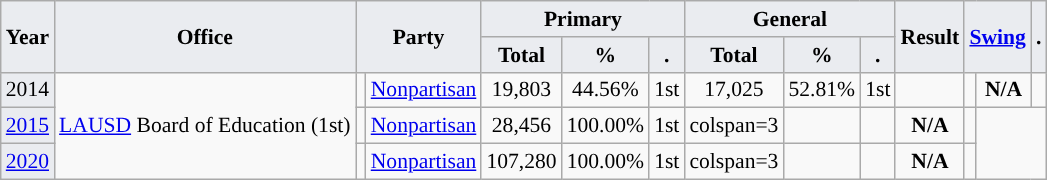<table class="wikitable" style="font-size:90%; text-align:center;">
<tr>
<th style="background-color:#EAECF0;" rowspan=2>Year</th>
<th style="background-color:#EAECF0;" rowspan=2>Office</th>
<th style="background-color:#EAECF0;" colspan=2 rowspan=2>Party</th>
<th style="background-color:#EAECF0;" colspan=3>Primary</th>
<th style="background-color:#EAECF0;" colspan=3>General</th>
<th style="background-color:#EAECF0;" rowspan=2>Result</th>
<th style="background-color:#EAECF0;" colspan=2 rowspan=2><a href='#'>Swing</a></th>
<th style="background-color:#EAECF0;" rowspan=2>.</th>
</tr>
<tr>
<th style="background-color:#EAECF0;">Total</th>
<th style="background-color:#EAECF0;">%</th>
<th style="background-color:#EAECF0;">.</th>
<th style="background-color:#EAECF0;">Total</th>
<th style="background-color:#EAECF0;">%</th>
<th style="background-color:#EAECF0;">.</th>
</tr>
<tr>
<td style="background-color:#EAECF0;">2014</td>
<td rowspan=3><a href='#'>LAUSD</a> Board of Education (1st)</td>
<td style="background-color:"></td>
<td><a href='#'>Nonpartisan</a></td>
<td>19,803</td>
<td>44.56%</td>
<td>1st</td>
<td>17,025</td>
<td>52.81%</td>
<td>1st</td>
<td></td>
<td style="background-color:"></td>
<td><strong>N/A</strong></td>
<td></td>
</tr>
<tr>
<td style="background-color:#EAECF0;"><a href='#'>2015</a></td>
<td style="background-color:"></td>
<td><a href='#'>Nonpartisan</a></td>
<td>28,456</td>
<td>100.00%</td>
<td>1st</td>
<td>colspan=3 </td>
<td></td>
<td style="background-color:"></td>
<td><strong>N/A</strong></td>
<td></td>
</tr>
<tr>
<td style="background-color:#EAECF0;"><a href='#'>2020</a></td>
<td style="background-color:"></td>
<td><a href='#'>Nonpartisan</a></td>
<td>107,280</td>
<td>100.00%</td>
<td>1st</td>
<td>colspan=3 </td>
<td></td>
<td style="background-color:"></td>
<td><strong>N/A</strong></td>
<td></td>
</tr>
</table>
